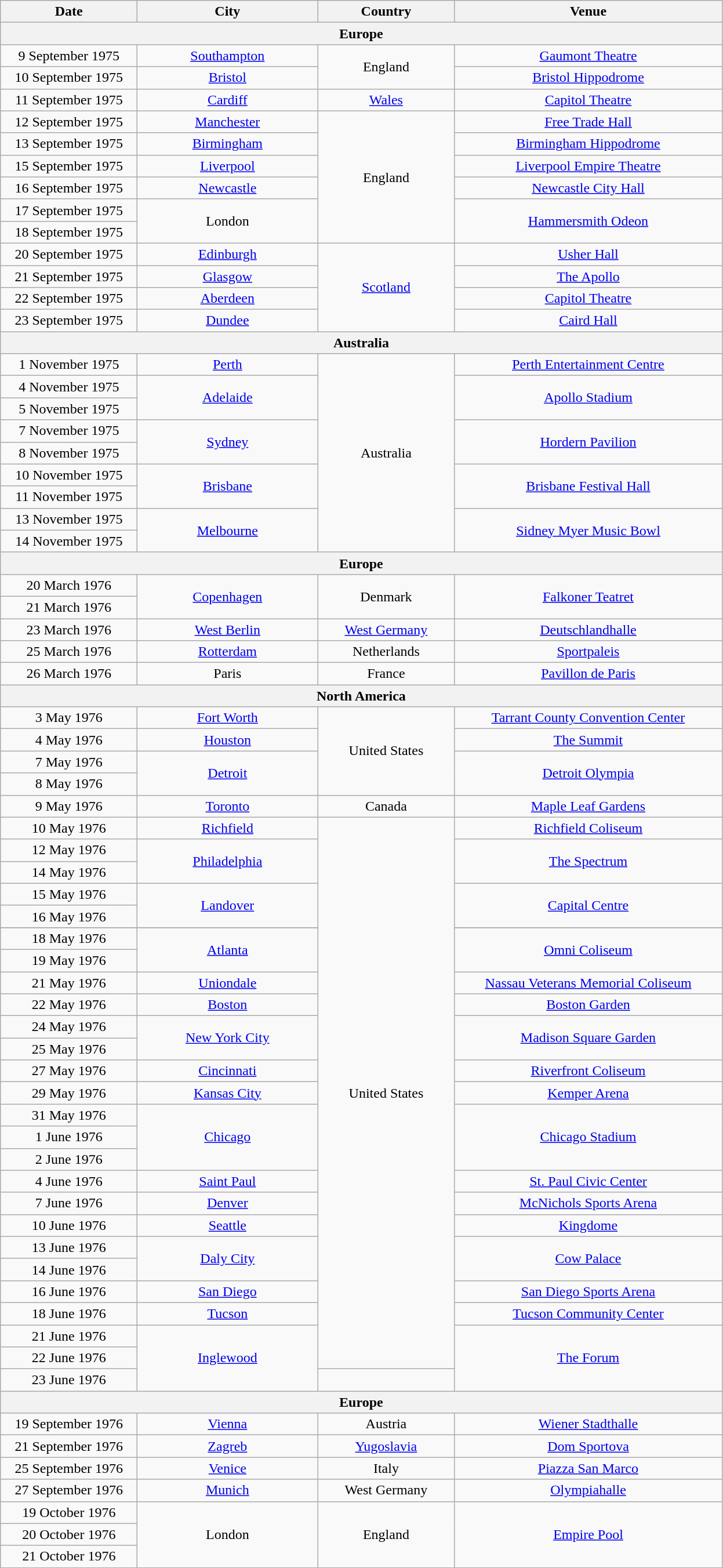<table class="wikitable" style="text-align:center;">
<tr>
<th width="150">Date</th>
<th width="200">City</th>
<th width="150">Country</th>
<th width="300">Venue</th>
</tr>
<tr>
<th colspan="4">Europe</th>
</tr>
<tr>
<td>9 September 1975</td>
<td><a href='#'>Southampton</a></td>
<td rowspan="2">England</td>
<td><a href='#'>Gaumont Theatre</a></td>
</tr>
<tr>
<td>10 September 1975</td>
<td><a href='#'>Bristol</a></td>
<td><a href='#'>Bristol Hippodrome</a></td>
</tr>
<tr>
<td>11 September 1975</td>
<td><a href='#'>Cardiff</a></td>
<td><a href='#'>Wales</a></td>
<td><a href='#'>Capitol Theatre</a></td>
</tr>
<tr>
<td>12 September 1975</td>
<td><a href='#'>Manchester</a></td>
<td rowspan="6">England</td>
<td><a href='#'>Free Trade Hall</a></td>
</tr>
<tr>
<td>13 September 1975</td>
<td><a href='#'>Birmingham</a></td>
<td><a href='#'>Birmingham Hippodrome</a></td>
</tr>
<tr>
<td>15 September 1975</td>
<td><a href='#'>Liverpool</a></td>
<td><a href='#'>Liverpool Empire Theatre</a></td>
</tr>
<tr>
<td>16 September 1975</td>
<td><a href='#'>Newcastle</a></td>
<td><a href='#'>Newcastle City Hall</a></td>
</tr>
<tr>
<td>17 September 1975</td>
<td rowspan="2">London</td>
<td rowspan="2"><a href='#'>Hammersmith Odeon</a></td>
</tr>
<tr>
<td>18 September 1975</td>
</tr>
<tr>
<td>20 September 1975</td>
<td><a href='#'>Edinburgh</a></td>
<td rowspan="4"><a href='#'>Scotland</a></td>
<td><a href='#'>Usher Hall</a></td>
</tr>
<tr>
<td>21 September 1975</td>
<td><a href='#'>Glasgow</a></td>
<td><a href='#'>The Apollo</a></td>
</tr>
<tr>
<td>22 September 1975</td>
<td><a href='#'>Aberdeen</a></td>
<td><a href='#'>Capitol Theatre</a></td>
</tr>
<tr>
<td>23 September 1975</td>
<td><a href='#'>Dundee</a></td>
<td><a href='#'>Caird Hall</a></td>
</tr>
<tr>
<th colspan="4">Australia</th>
</tr>
<tr>
<td>1 November 1975</td>
<td><a href='#'>Perth</a></td>
<td rowspan="9">Australia</td>
<td><a href='#'>Perth Entertainment Centre</a></td>
</tr>
<tr>
<td>4 November 1975</td>
<td rowspan="2"><a href='#'>Adelaide</a></td>
<td rowspan="2"><a href='#'>Apollo Stadium</a></td>
</tr>
<tr>
<td>5 November 1975</td>
</tr>
<tr>
<td>7 November 1975</td>
<td rowspan="2"><a href='#'>Sydney</a></td>
<td rowspan="2"><a href='#'>Hordern Pavilion</a></td>
</tr>
<tr>
<td>8 November 1975</td>
</tr>
<tr>
<td>10 November 1975</td>
<td rowspan="2"><a href='#'>Brisbane</a></td>
<td rowspan="2"><a href='#'>Brisbane Festival Hall</a></td>
</tr>
<tr>
<td>11 November 1975</td>
</tr>
<tr>
<td>13 November 1975</td>
<td rowspan="2"><a href='#'>Melbourne</a></td>
<td rowspan="2"><a href='#'>Sidney Myer Music Bowl</a></td>
</tr>
<tr>
<td>14 November 1975</td>
</tr>
<tr>
<th colspan="4">Europe</th>
</tr>
<tr>
<td>20 March 1976</td>
<td rowspan="2"><a href='#'>Copenhagen</a></td>
<td rowspan="2">Denmark</td>
<td rowspan="2"><a href='#'>Falkoner Teatret</a></td>
</tr>
<tr>
<td>21 March 1976</td>
</tr>
<tr>
<td>23 March 1976</td>
<td><a href='#'>West Berlin</a></td>
<td><a href='#'>West Germany</a></td>
<td><a href='#'>Deutschlandhalle</a></td>
</tr>
<tr>
<td>25 March 1976</td>
<td><a href='#'>Rotterdam</a></td>
<td>Netherlands</td>
<td><a href='#'>Sportpaleis</a></td>
</tr>
<tr>
<td>26 March 1976</td>
<td>Paris</td>
<td>France</td>
<td><a href='#'>Pavillon de Paris</a></td>
</tr>
<tr>
<th colspan="4">North America</th>
</tr>
<tr>
<td>3 May 1976</td>
<td><a href='#'>Fort Worth</a></td>
<td rowspan="4">United States</td>
<td><a href='#'>Tarrant County Convention Center</a></td>
</tr>
<tr>
<td>4 May 1976</td>
<td><a href='#'>Houston</a></td>
<td><a href='#'>The Summit</a></td>
</tr>
<tr>
<td>7 May 1976</td>
<td rowspan="2"><a href='#'>Detroit</a></td>
<td rowspan="2"><a href='#'>Detroit Olympia</a></td>
</tr>
<tr>
<td>8 May 1976</td>
</tr>
<tr>
<td>9 May 1976</td>
<td><a href='#'>Toronto</a></td>
<td>Canada</td>
<td><a href='#'>Maple Leaf Gardens</a></td>
</tr>
<tr>
<td>10 May 1976</td>
<td><a href='#'>Richfield</a></td>
<td rowspan="26">United States</td>
<td><a href='#'>Richfield Coliseum</a></td>
</tr>
<tr>
<td>12 May 1976</td>
<td rowspan="2"><a href='#'>Philadelphia</a></td>
<td rowspan="2"><a href='#'>The Spectrum</a></td>
</tr>
<tr>
<td>14 May 1976</td>
</tr>
<tr>
<td>15 May 1976</td>
<td rowspan="2"><a href='#'>Landover</a></td>
<td rowspan="2"><a href='#'>Capital Centre</a></td>
</tr>
<tr>
<td>16 May 1976</td>
</tr>
<tr>
</tr>
<tr>
<td>18 May 1976</td>
<td rowspan="2"><a href='#'>Atlanta</a></td>
<td rowspan="2"><a href='#'>Omni Coliseum</a></td>
</tr>
<tr>
<td>19 May 1976</td>
</tr>
<tr>
<td>21 May 1976</td>
<td><a href='#'>Uniondale</a></td>
<td><a href='#'>Nassau Veterans Memorial Coliseum</a></td>
</tr>
<tr>
<td>22 May 1976</td>
<td><a href='#'>Boston</a></td>
<td><a href='#'>Boston Garden</a></td>
</tr>
<tr>
<td>24 May 1976</td>
<td rowspan="2"><a href='#'>New York City</a></td>
<td rowspan="2"><a href='#'>Madison Square Garden</a></td>
</tr>
<tr>
<td>25 May 1976</td>
</tr>
<tr>
<td>27 May 1976</td>
<td><a href='#'>Cincinnati</a></td>
<td><a href='#'>Riverfront Coliseum</a></td>
</tr>
<tr>
<td>29 May 1976</td>
<td><a href='#'>Kansas City</a></td>
<td><a href='#'>Kemper Arena</a></td>
</tr>
<tr>
<td>31 May 1976</td>
<td rowspan="3"><a href='#'>Chicago</a></td>
<td rowspan="3"><a href='#'>Chicago Stadium</a></td>
</tr>
<tr>
<td>1 June 1976</td>
</tr>
<tr>
<td>2 June 1976</td>
</tr>
<tr>
<td>4 June 1976</td>
<td><a href='#'>Saint Paul</a></td>
<td><a href='#'>St. Paul Civic Center</a></td>
</tr>
<tr>
<td>7 June 1976</td>
<td><a href='#'>Denver</a></td>
<td><a href='#'>McNichols Sports Arena</a></td>
</tr>
<tr>
<td>10 June 1976</td>
<td><a href='#'>Seattle</a></td>
<td><a href='#'>Kingdome</a></td>
</tr>
<tr>
<td>13 June 1976</td>
<td rowspan="2"><a href='#'>Daly City</a></td>
<td rowspan="2"><a href='#'>Cow Palace</a></td>
</tr>
<tr>
<td>14 June 1976</td>
</tr>
<tr>
<td>16 June 1976</td>
<td><a href='#'>San Diego</a></td>
<td><a href='#'>San Diego Sports Arena</a></td>
</tr>
<tr>
<td>18 June 1976</td>
<td><a href='#'>Tucson</a></td>
<td><a href='#'>Tucson Community Center</a></td>
</tr>
<tr>
<td>21 June 1976</td>
<td rowspan="3"><a href='#'>Inglewood</a></td>
<td rowspan="3"><a href='#'>The Forum</a></td>
</tr>
<tr>
<td>22 June 1976</td>
</tr>
<tr>
<td>23 June 1976</td>
</tr>
<tr>
<th colspan="4">Europe</th>
</tr>
<tr>
<td>19 September 1976</td>
<td><a href='#'>Vienna</a></td>
<td>Austria</td>
<td><a href='#'>Wiener Stadthalle</a></td>
</tr>
<tr>
<td>21 September 1976</td>
<td><a href='#'>Zagreb</a></td>
<td><a href='#'>Yugoslavia</a></td>
<td><a href='#'>Dom Sportova</a></td>
</tr>
<tr>
<td>25 September 1976</td>
<td><a href='#'>Venice</a></td>
<td>Italy</td>
<td><a href='#'>Piazza San Marco</a></td>
</tr>
<tr>
<td>27 September 1976</td>
<td><a href='#'>Munich</a></td>
<td>West Germany</td>
<td><a href='#'>Olympiahalle</a></td>
</tr>
<tr>
<td>19 October 1976</td>
<td rowspan="3">London</td>
<td rowspan="3">England</td>
<td rowspan="3"><a href='#'>Empire Pool</a></td>
</tr>
<tr>
<td>20 October 1976</td>
</tr>
<tr>
<td>21 October 1976</td>
</tr>
<tr>
</tr>
</table>
